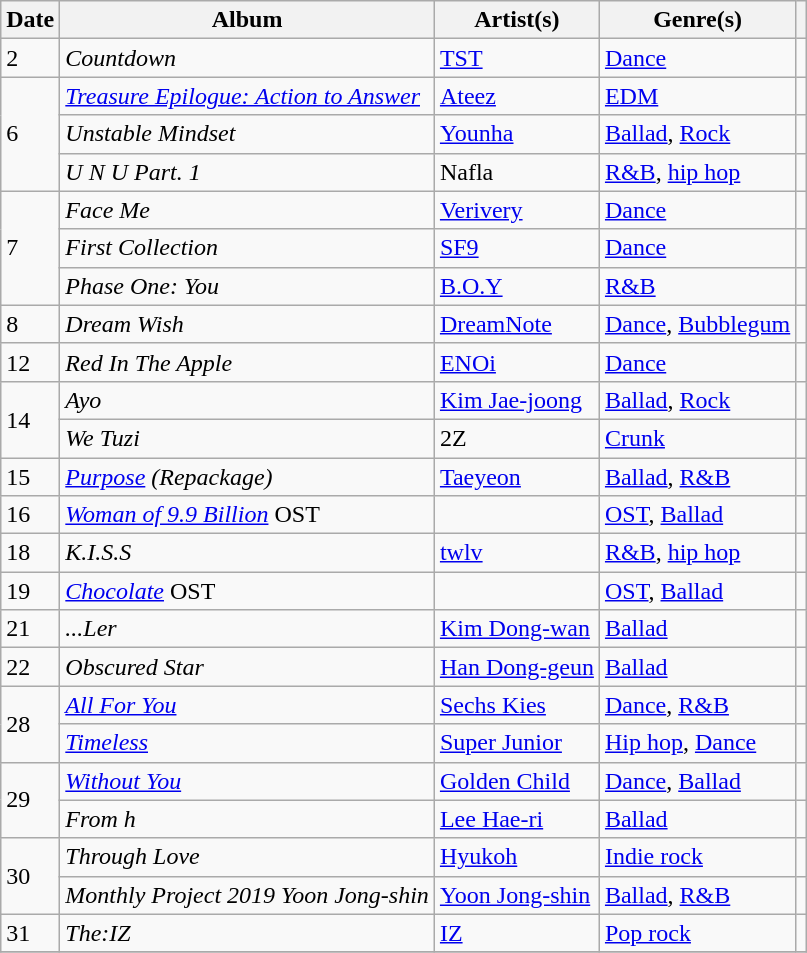<table class="wikitable">
<tr>
<th>Date</th>
<th>Album</th>
<th>Artist(s)</th>
<th>Genre(s)</th>
<th></th>
</tr>
<tr>
<td>2</td>
<td><em>Countdown</em></td>
<td><a href='#'>TST</a></td>
<td><a href='#'>Dance</a></td>
<td></td>
</tr>
<tr>
<td rowspan="3">6</td>
<td><em><a href='#'>Treasure Epilogue: Action to Answer</a></em></td>
<td><a href='#'>Ateez</a></td>
<td><a href='#'>EDM</a></td>
<td></td>
</tr>
<tr>
<td><em>Unstable Mindset</em></td>
<td><a href='#'>Younha</a></td>
<td><a href='#'>Ballad</a>, <a href='#'>Rock</a></td>
<td></td>
</tr>
<tr>
<td><em>U N U Part. 1</em></td>
<td>Nafla</td>
<td><a href='#'>R&B</a>, <a href='#'>hip hop</a></td>
<td></td>
</tr>
<tr>
<td rowspan="3">7</td>
<td><em>Face Me</em></td>
<td><a href='#'>Verivery</a></td>
<td><a href='#'>Dance</a></td>
<td></td>
</tr>
<tr>
<td><em>First Collection</em></td>
<td><a href='#'>SF9</a></td>
<td><a href='#'>Dance</a></td>
<td></td>
</tr>
<tr>
<td><em>Phase One: You</em></td>
<td><a href='#'>B.O.Y</a></td>
<td><a href='#'>R&B</a></td>
<td></td>
</tr>
<tr>
<td>8</td>
<td><em>Dream Wish</em></td>
<td><a href='#'>DreamNote</a></td>
<td><a href='#'>Dance</a>, <a href='#'>Bubblegum</a></td>
<td></td>
</tr>
<tr>
<td>12</td>
<td><em>Red In The Apple</em></td>
<td><a href='#'>ENOi</a></td>
<td><a href='#'>Dance</a></td>
<td></td>
</tr>
<tr>
<td rowspan="2">14</td>
<td><em>Ayo</em></td>
<td><a href='#'>Kim Jae-joong</a></td>
<td><a href='#'>Ballad</a>, <a href='#'>Rock</a></td>
<td></td>
</tr>
<tr>
<td><em>We Tuzi</em></td>
<td>2Z</td>
<td><a href='#'>Crunk</a></td>
<td></td>
</tr>
<tr>
<td>15</td>
<td><em><a href='#'>Purpose</a> (Repackage)</em></td>
<td><a href='#'>Taeyeon</a></td>
<td><a href='#'>Ballad</a>, <a href='#'>R&B</a></td>
<td></td>
</tr>
<tr>
<td>16</td>
<td><em><a href='#'>Woman of 9.9 Billion</a></em> OST</td>
<td></td>
<td><a href='#'>OST</a>, <a href='#'>Ballad</a></td>
<td></td>
</tr>
<tr>
<td>18</td>
<td><em>K.I.S.S</em></td>
<td><a href='#'>twlv</a></td>
<td><a href='#'>R&B</a>, <a href='#'>hip hop</a></td>
<td></td>
</tr>
<tr>
<td>19</td>
<td><em><a href='#'>Chocolate</a></em> OST</td>
<td></td>
<td><a href='#'>OST</a>, <a href='#'>Ballad</a></td>
<td></td>
</tr>
<tr>
<td>21</td>
<td><em>...Ler</em></td>
<td><a href='#'>Kim Dong-wan</a></td>
<td><a href='#'>Ballad</a></td>
<td></td>
</tr>
<tr>
<td>22</td>
<td><em>Obscured Star</em></td>
<td><a href='#'>Han Dong-geun</a></td>
<td><a href='#'>Ballad</a></td>
<td></td>
</tr>
<tr>
<td rowspan="2">28</td>
<td><em><a href='#'>All For You</a></em></td>
<td><a href='#'>Sechs Kies</a></td>
<td><a href='#'>Dance</a>, <a href='#'>R&B</a></td>
<td></td>
</tr>
<tr>
<td><em><a href='#'>Timeless</a></em></td>
<td><a href='#'>Super Junior</a></td>
<td><a href='#'>Hip hop</a>, <a href='#'>Dance</a></td>
<td></td>
</tr>
<tr>
<td rowspan="2">29</td>
<td><em><a href='#'>Without You</a></em></td>
<td><a href='#'>Golden Child</a></td>
<td><a href='#'>Dance</a>, <a href='#'>Ballad</a></td>
<td></td>
</tr>
<tr>
<td><em>From h</em></td>
<td><a href='#'>Lee Hae-ri</a></td>
<td><a href='#'>Ballad</a></td>
<td></td>
</tr>
<tr>
<td rowspan="2">30</td>
<td><em>Through Love</em></td>
<td><a href='#'>Hyukoh</a></td>
<td><a href='#'>Indie rock</a></td>
<td></td>
</tr>
<tr>
<td><em>Monthly Project 2019 Yoon Jong-shin</em></td>
<td><a href='#'>Yoon Jong-shin</a></td>
<td><a href='#'>Ballad</a>, <a href='#'>R&B</a></td>
<td></td>
</tr>
<tr>
<td>31</td>
<td><em>The:IZ</em></td>
<td><a href='#'>IZ</a></td>
<td><a href='#'>Pop rock</a></td>
<td></td>
</tr>
<tr>
</tr>
</table>
